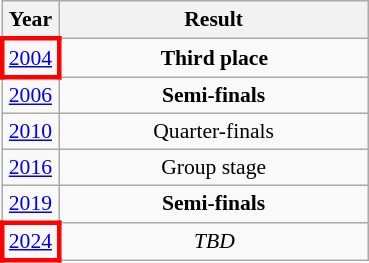<table class="wikitable" style="text-align: center; font-size:90%">
<tr>
<th>Year</th>
<th style="width:200px">Result</th>
</tr>
<tr>
<td style="border: 3px solid red"> <a href='#'>2004</a></td>
<td><strong> Third place</strong></td>
</tr>
<tr>
<td> <a href='#'>2006</a></td>
<td><strong> Semi-finals</strong></td>
</tr>
<tr>
<td> <a href='#'>2010</a></td>
<td>Quarter-finals</td>
</tr>
<tr>
<td> <a href='#'>2016</a></td>
<td>Group stage</td>
</tr>
<tr>
<td> <a href='#'>2019</a></td>
<td><strong> Semi-finals</strong></td>
</tr>
<tr>
<td style="border: 3px solid red"> <a href='#'>2024</a></td>
<td><em>TBD</em></td>
</tr>
</table>
